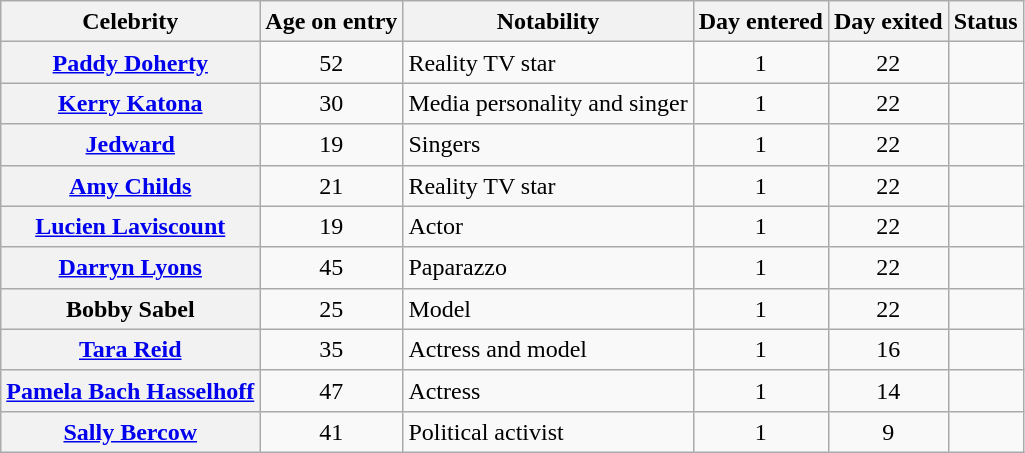<table class="wikitable sortable" style="text-align:left; line-height:20px; width:auto;">
<tr>
<th scope="col">Celebrity</th>
<th scope="col">Age on entry</th>
<th scope="col">Notability</th>
<th scope="col">Day entered</th>
<th scope="col">Day exited</th>
<th scope="col">Status</th>
</tr>
<tr>
<th scope="row"><a href='#'>Paddy Doherty</a></th>
<td align="center">52</td>
<td>Reality TV star</td>
<td align="center">1</td>
<td align="center">22</td>
<td></td>
</tr>
<tr>
<th scope="row"><a href='#'>Kerry Katona</a></th>
<td align="center">30</td>
<td>Media personality and singer</td>
<td align="center">1</td>
<td align="center">22</td>
<td></td>
</tr>
<tr>
<th scope="row"><a href='#'>Jedward</a></th>
<td align="center">19</td>
<td>Singers</td>
<td align="center">1</td>
<td align="center">22</td>
<td></td>
</tr>
<tr>
<th scope="row"><a href='#'>Amy Childs</a></th>
<td align="center">21</td>
<td>Reality TV star</td>
<td align="center">1</td>
<td align="center">22</td>
<td></td>
</tr>
<tr>
<th scope="row"><a href='#'>Lucien Laviscount</a></th>
<td align="center">19</td>
<td>Actor</td>
<td align="center">1</td>
<td align="center">22</td>
<td></td>
</tr>
<tr>
<th scope="row"><a href='#'>Darryn Lyons</a></th>
<td align="center">45</td>
<td>Paparazzo</td>
<td align="center">1</td>
<td align="center">22</td>
<td></td>
</tr>
<tr>
<th scope="row">Bobby Sabel</th>
<td align="center">25</td>
<td>Model</td>
<td align="center">1</td>
<td align="center">22</td>
<td></td>
</tr>
<tr>
<th scope="row"><a href='#'>Tara Reid</a></th>
<td align="center">35</td>
<td>Actress and model</td>
<td align="center">1</td>
<td align="center">16</td>
<td></td>
</tr>
<tr>
<th scope="row"><a href='#'>Pamela Bach Hasselhoff</a></th>
<td align="center">47</td>
<td>Actress</td>
<td align="center">1</td>
<td align="center">14</td>
<td></td>
</tr>
<tr>
<th scope="row"><a href='#'>Sally Bercow</a></th>
<td align="center">41</td>
<td>Political activist</td>
<td align="center">1</td>
<td align="center">9</td>
<td></td>
</tr>
</table>
